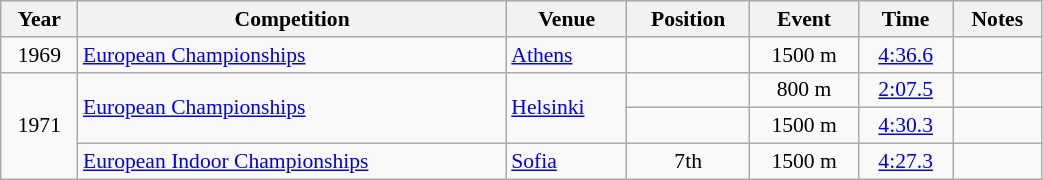<table class="wikitable sortable" width=55% style="font-size:90%; text-align:center;">
<tr>
<th>Year</th>
<th>Competition</th>
<th>Venue</th>
<th>Position</th>
<th>Event</th>
<th>Time</th>
<th>Notes</th>
</tr>
<tr>
<td>1969</td>
<td align=left><a href='#'>European Championships</a></td>
<td align=left> <a href='#'>Athens</a></td>
<td></td>
<td>1500 m</td>
<td><a href='#'>4:36.6</a></td>
<td></td>
</tr>
<tr>
<td rowspan=3>1971</td>
<td align=left rowspan=2><a href='#'>European Championships</a></td>
<td align=left rowspan=2> <a href='#'>Helsinki</a></td>
<td></td>
<td>800 m</td>
<td><a href='#'>2:07.5</a></td>
<td></td>
</tr>
<tr>
<td></td>
<td>1500 m</td>
<td><a href='#'>4:30.3</a></td>
<td></td>
</tr>
<tr>
<td align=left><a href='#'>European Indoor Championships</a></td>
<td align=left> <a href='#'>Sofia</a></td>
<td>7th</td>
<td>1500 m</td>
<td><a href='#'>4:27.3</a></td>
<td></td>
</tr>
</table>
